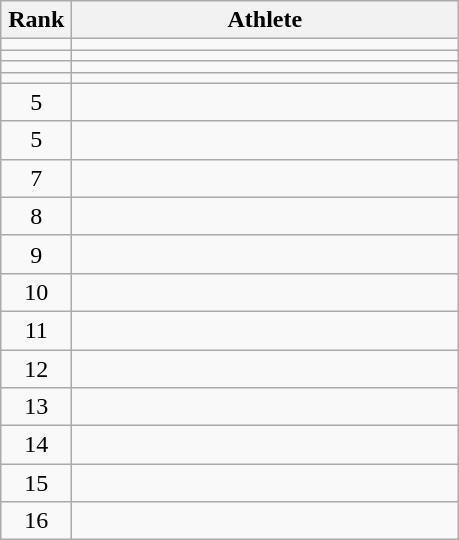<table class="wikitable" style="text-align: center;">
<tr>
<th width=40>Rank</th>
<th width=250>Athlete</th>
</tr>
<tr>
<td></td>
<td align="left"></td>
</tr>
<tr>
<td></td>
<td align="left"></td>
</tr>
<tr>
<td></td>
<td align="left"></td>
</tr>
<tr>
<td></td>
<td align="left"></td>
</tr>
<tr>
<td>5</td>
<td align="left"></td>
</tr>
<tr>
<td>5</td>
<td align="left"></td>
</tr>
<tr>
<td>7</td>
<td align="left"></td>
</tr>
<tr>
<td>8</td>
<td align="left"></td>
</tr>
<tr>
<td>9</td>
<td align="left"></td>
</tr>
<tr>
<td>10</td>
<td align="left"></td>
</tr>
<tr>
<td>11</td>
<td align="left"></td>
</tr>
<tr>
<td>12</td>
<td align="left"></td>
</tr>
<tr>
<td>13</td>
<td align="left"></td>
</tr>
<tr>
<td>14</td>
<td align="left"></td>
</tr>
<tr>
<td>15</td>
<td align="left"></td>
</tr>
<tr>
<td>16</td>
<td align="left"></td>
</tr>
</table>
